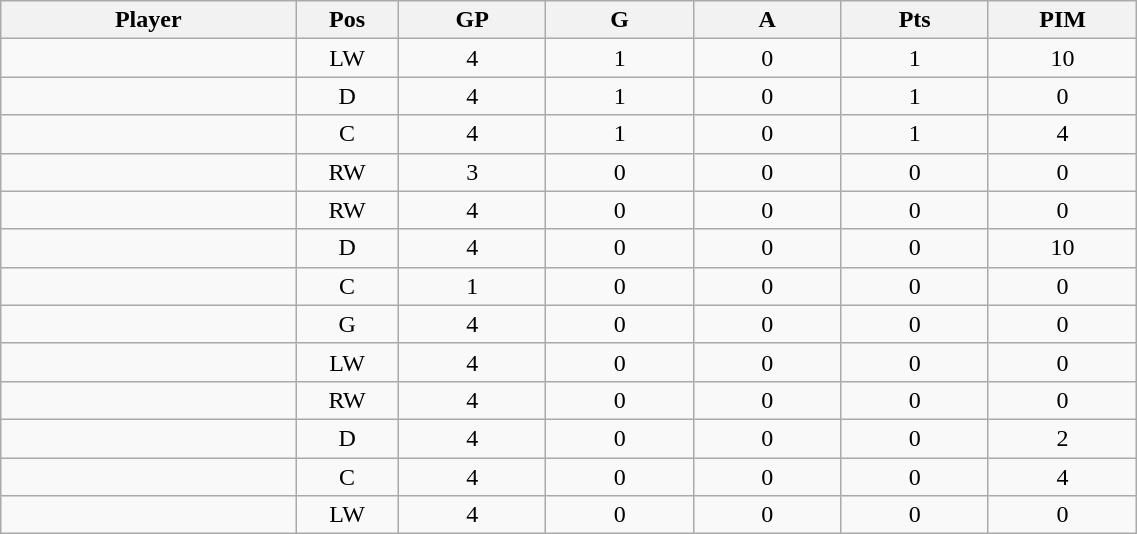<table class="wikitable sortable" width="60%">
<tr ALIGN="center">
<th bgcolor="#DDDDFF" width="10%">Player</th>
<th bgcolor="#DDDDFF" width="3%" title="Position">Pos</th>
<th bgcolor="#DDDDFF" width="5%" title="Games played">GP</th>
<th bgcolor="#DDDDFF" width="5%" title="Goals">G</th>
<th bgcolor="#DDDDFF" width="5%" title="Assists">A</th>
<th bgcolor="#DDDDFF" width="5%" title="Points">Pts</th>
<th bgcolor="#DDDDFF" width="5%" title="Penalties in Minutes">PIM</th>
</tr>
<tr align="center">
<td align="right"></td>
<td>LW</td>
<td>4</td>
<td>1</td>
<td>0</td>
<td>1</td>
<td>10</td>
</tr>
<tr align="center">
<td align="right"></td>
<td>D</td>
<td>4</td>
<td>1</td>
<td>0</td>
<td>1</td>
<td>0</td>
</tr>
<tr align="center">
<td align="right"></td>
<td>C</td>
<td>4</td>
<td>1</td>
<td>0</td>
<td>1</td>
<td>4</td>
</tr>
<tr align="center">
<td align="right"></td>
<td>RW</td>
<td>3</td>
<td>0</td>
<td>0</td>
<td>0</td>
<td>0</td>
</tr>
<tr align="center">
<td align="right"></td>
<td>RW</td>
<td>4</td>
<td>0</td>
<td>0</td>
<td>0</td>
<td>0</td>
</tr>
<tr align="center">
<td align="right"></td>
<td>D</td>
<td>4</td>
<td>0</td>
<td>0</td>
<td>0</td>
<td>10</td>
</tr>
<tr align="center">
<td align="right"></td>
<td>C</td>
<td>1</td>
<td>0</td>
<td>0</td>
<td>0</td>
<td>0</td>
</tr>
<tr align="center">
<td align="right"></td>
<td>G</td>
<td>4</td>
<td>0</td>
<td>0</td>
<td>0</td>
<td>0</td>
</tr>
<tr align="center">
<td align="right"></td>
<td>LW</td>
<td>4</td>
<td>0</td>
<td>0</td>
<td>0</td>
<td>0</td>
</tr>
<tr align="center">
<td align="right"></td>
<td>RW</td>
<td>4</td>
<td>0</td>
<td>0</td>
<td>0</td>
<td>0</td>
</tr>
<tr align="center">
<td align="right"></td>
<td>D</td>
<td>4</td>
<td>0</td>
<td>0</td>
<td>0</td>
<td>2</td>
</tr>
<tr align="center">
<td align="right"></td>
<td>C</td>
<td>4</td>
<td>0</td>
<td>0</td>
<td>0</td>
<td>4</td>
</tr>
<tr align="center">
<td align="right"></td>
<td>LW</td>
<td>4</td>
<td>0</td>
<td>0</td>
<td>0</td>
<td>0</td>
</tr>
</table>
